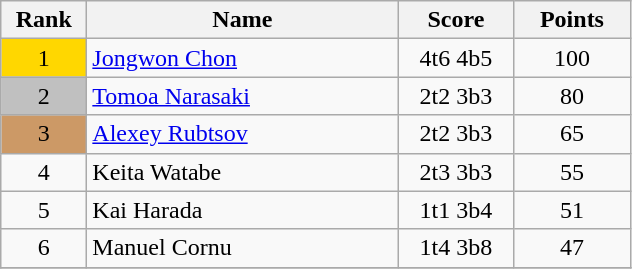<table class="wikitable">
<tr>
<th width = "50">Rank</th>
<th width = "200">Name</th>
<th width = "70">Score</th>
<th width = "70">Points</th>
</tr>
<tr>
<td align="center" style="background: gold">1</td>
<td> <a href='#'>Jongwon Chon</a></td>
<td align="center">4t6 4b5</td>
<td align="center">100</td>
</tr>
<tr>
<td align="center" style="background: silver">2</td>
<td> <a href='#'>Tomoa Narasaki</a></td>
<td align="center">2t2 3b3</td>
<td align="center">80</td>
</tr>
<tr>
<td align="center" style="background: #cc9966">3</td>
<td> <a href='#'>Alexey Rubtsov</a></td>
<td align="center">2t2 3b3</td>
<td align="center">65</td>
</tr>
<tr>
<td align="center">4</td>
<td> Keita Watabe</td>
<td align="center">2t3 3b3</td>
<td align="center">55</td>
</tr>
<tr>
<td align="center">5</td>
<td> Kai Harada</td>
<td align="center">1t1 3b4</td>
<td align="center">51</td>
</tr>
<tr>
<td align="center">6</td>
<td> Manuel Cornu</td>
<td align="center">1t4 3b8</td>
<td align="center">47</td>
</tr>
<tr>
</tr>
</table>
